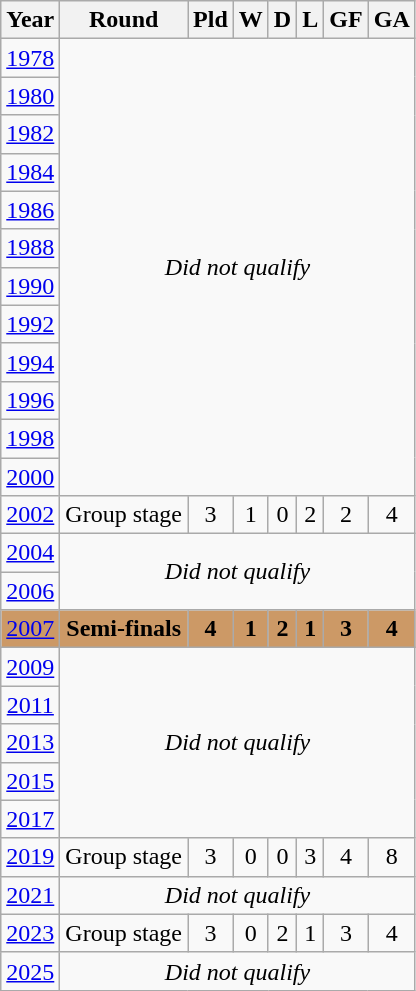<table class="wikitable" style="text-align: center;">
<tr>
<th>Year</th>
<th>Round</th>
<th>Pld</th>
<th>W</th>
<th>D</th>
<th>L</th>
<th>GF</th>
<th>GA</th>
</tr>
<tr>
<td> <a href='#'>1978</a></td>
<td colspan=7 rowspan=12><em>Did not qualify</em></td>
</tr>
<tr>
<td> <a href='#'>1980</a></td>
</tr>
<tr>
<td> <a href='#'>1982</a></td>
</tr>
<tr>
<td> <a href='#'>1984</a></td>
</tr>
<tr>
<td> <a href='#'>1986</a></td>
</tr>
<tr>
<td> <a href='#'>1988</a></td>
</tr>
<tr>
<td> <a href='#'>1990</a></td>
</tr>
<tr>
<td> <a href='#'>1992</a></td>
</tr>
<tr>
<td> <a href='#'>1994</a></td>
</tr>
<tr>
<td> <a href='#'>1996</a></td>
</tr>
<tr>
<td> <a href='#'>1998</a></td>
</tr>
<tr>
<td> <a href='#'>2000</a></td>
</tr>
<tr>
<td> <a href='#'>2002</a></td>
<td>Group stage</td>
<td>3</td>
<td>1</td>
<td>0</td>
<td>2</td>
<td>2</td>
<td>4</td>
</tr>
<tr>
<td> <a href='#'>2004</a></td>
<td rowspan=2 colspan=7><em>Did not qualify</em></td>
</tr>
<tr>
<td> <a href='#'>2006</a></td>
</tr>
<tr bgcolor="#cc9966">
<td> <a href='#'>2007</a></td>
<td><strong>Semi-finals</strong></td>
<td><strong>4</strong></td>
<td><strong>1</strong></td>
<td><strong>2</strong></td>
<td><strong>1</strong></td>
<td><strong>3</strong></td>
<td><strong>4</strong></td>
</tr>
<tr>
<td> <a href='#'>2009</a></td>
<td rowspan=5 colspan=7><em>Did not qualify</em></td>
</tr>
<tr>
<td> <a href='#'>2011</a></td>
</tr>
<tr>
<td> <a href='#'>2013</a></td>
</tr>
<tr>
<td> <a href='#'>2015</a></td>
</tr>
<tr>
<td> <a href='#'>2017</a></td>
</tr>
<tr>
<td>  <a href='#'>2019</a></td>
<td>Group stage</td>
<td>3</td>
<td>0</td>
<td>0</td>
<td>3</td>
<td>4</td>
<td>8</td>
</tr>
<tr>
<td>  <a href='#'>2021</a></td>
<td colspan=7><em>Did not qualify</em></td>
</tr>
<tr>
<td>  <a href='#'>2023</a></td>
<td>Group stage</td>
<td>3</td>
<td>0</td>
<td>2</td>
<td>1</td>
<td>3</td>
<td>4</td>
</tr>
<tr>
<td> <a href='#'>2025</a></td>
<td colspan=7><em>Did not qualify</em></td>
</tr>
</table>
